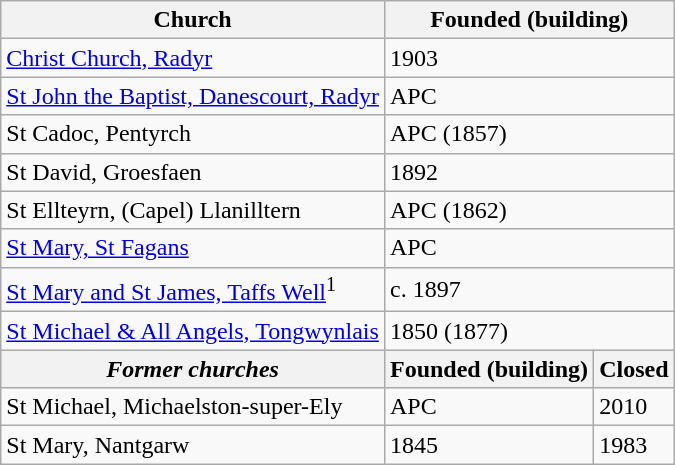<table class="wikitable">
<tr>
<th>Church</th>
<th colspan="2">Founded (building)</th>
</tr>
<tr>
<td><a href='#'>Christ Church, Radyr</a></td>
<td colspan="2">1903</td>
</tr>
<tr>
<td><a href='#'>St John the Baptist, Danescourt, Radyr</a></td>
<td colspan="2">APC</td>
</tr>
<tr>
<td>St Cadoc, Pentyrch</td>
<td colspan="2">APC (1857)</td>
</tr>
<tr>
<td>St David, Groesfaen</td>
<td colspan="2">1892</td>
</tr>
<tr>
<td>St Ellteyrn, (Capel) Llanilltern</td>
<td colspan="2">APC (1862)</td>
</tr>
<tr>
<td><a href='#'>St Mary, St Fagans</a></td>
<td colspan="2">APC</td>
</tr>
<tr>
<td><a href='#'>St Mary and St James, Taffs Well</a><sup>1</sup></td>
<td colspan="2">c. 1897</td>
</tr>
<tr>
<td><a href='#'>St Michael & All Angels, Tongwynlais</a></td>
<td colspan="2">1850 (1877)</td>
</tr>
<tr>
<th><em>Former churches</em></th>
<th>Founded (building)</th>
<th>Closed</th>
</tr>
<tr>
<td>St Michael, Michaelston-super-Ely</td>
<td>APC</td>
<td>2010</td>
</tr>
<tr>
<td>St Mary, Nantgarw</td>
<td>1845</td>
<td>1983</td>
</tr>
</table>
